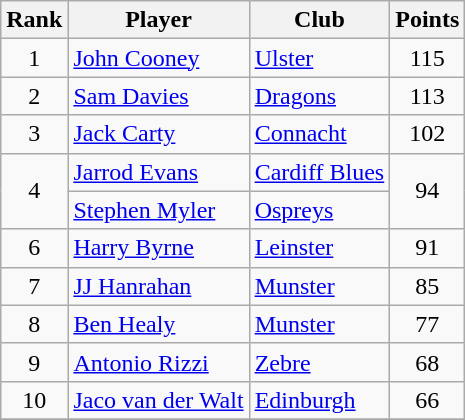<table class="wikitable sortable" style="text-align:center">
<tr>
<th>Rank</th>
<th>Player</th>
<th>Club</th>
<th>Points</th>
</tr>
<tr>
<td>1</td>
<td align=left> <a href='#'>John Cooney</a></td>
<td align=left> <a href='#'>Ulster</a></td>
<td>115</td>
</tr>
<tr>
<td>2</td>
<td align=left> <a href='#'>Sam Davies</a></td>
<td align=left> <a href='#'>Dragons</a></td>
<td>113</td>
</tr>
<tr>
<td>3</td>
<td align=left> <a href='#'>Jack Carty</a></td>
<td align=left> <a href='#'>Connacht</a></td>
<td>102</td>
</tr>
<tr>
<td rowspan=2>4</td>
<td align=left> <a href='#'>Jarrod Evans</a></td>
<td align=left> <a href='#'>Cardiff Blues</a></td>
<td rowspan=2>94</td>
</tr>
<tr>
<td align=left> <a href='#'>Stephen Myler</a></td>
<td align=left> <a href='#'>Ospreys</a></td>
</tr>
<tr>
<td>6</td>
<td align=left> <a href='#'>Harry Byrne</a></td>
<td align=left> <a href='#'>Leinster</a></td>
<td>91</td>
</tr>
<tr>
<td>7</td>
<td align=left> <a href='#'>JJ Hanrahan</a></td>
<td align=left> <a href='#'>Munster</a></td>
<td>85</td>
</tr>
<tr>
<td>8</td>
<td align=left> <a href='#'>Ben Healy</a></td>
<td align=left> <a href='#'>Munster</a></td>
<td>77</td>
</tr>
<tr>
<td>9</td>
<td align=left> <a href='#'>Antonio Rizzi</a></td>
<td align=left> <a href='#'>Zebre</a></td>
<td>68</td>
</tr>
<tr>
<td>10</td>
<td align=left> <a href='#'>Jaco van der Walt</a></td>
<td align=left> <a href='#'>Edinburgh</a></td>
<td>66</td>
</tr>
<tr>
</tr>
</table>
